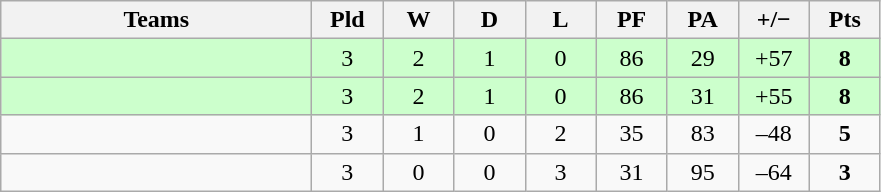<table class="wikitable" style="text-align: center;">
<tr>
<th width="200">Teams</th>
<th width="40">Pld</th>
<th width="40">W</th>
<th width="40">D</th>
<th width="40">L</th>
<th width="40">PF</th>
<th width="40">PA</th>
<th width="40">+/−</th>
<th width="40">Pts</th>
</tr>
<tr bgcolor=ccffcc>
<td align=left></td>
<td>3</td>
<td>2</td>
<td>1</td>
<td>0</td>
<td>86</td>
<td>29</td>
<td>+57</td>
<td><strong>8</strong></td>
</tr>
<tr bgcolor=ccffcc>
<td align=left></td>
<td>3</td>
<td>2</td>
<td>1</td>
<td>0</td>
<td>86</td>
<td>31</td>
<td>+55</td>
<td><strong>8</strong></td>
</tr>
<tr>
<td align=left></td>
<td>3</td>
<td>1</td>
<td>0</td>
<td>2</td>
<td>35</td>
<td>83</td>
<td>–48</td>
<td><strong>5</strong></td>
</tr>
<tr>
<td align=left></td>
<td>3</td>
<td>0</td>
<td>0</td>
<td>3</td>
<td>31</td>
<td>95</td>
<td>–64</td>
<td><strong>3</strong></td>
</tr>
</table>
